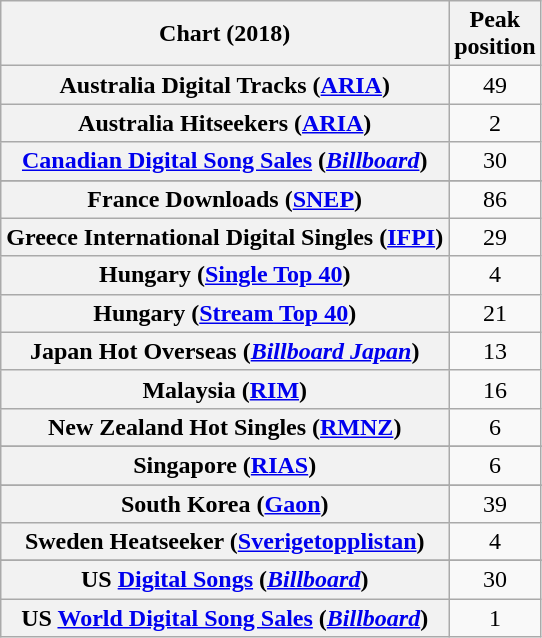<table class="wikitable sortable plainrowheaders" style="text-align:center">
<tr>
<th scope="col">Chart (2018)</th>
<th scope="col">Peak<br>position</th>
</tr>
<tr>
<th scope="row">Australia Digital Tracks (<a href='#'>ARIA</a>)</th>
<td>49</td>
</tr>
<tr>
<th scope="row">Australia Hitseekers (<a href='#'>ARIA</a>)</th>
<td>2</td>
</tr>
<tr>
<th scope="row"><a href='#'>Canadian Digital Song Sales</a> (<em><a href='#'>Billboard</a></em>)</th>
<td>30</td>
</tr>
<tr>
</tr>
<tr>
<th scope="row">France Downloads (<a href='#'>SNEP</a>)</th>
<td>86</td>
</tr>
<tr>
<th scope="row">Greece International Digital Singles (<a href='#'>IFPI</a>)</th>
<td>29</td>
</tr>
<tr>
<th scope="row">Hungary (<a href='#'>Single Top 40</a>)</th>
<td>4</td>
</tr>
<tr>
<th scope="row">Hungary (<a href='#'>Stream Top 40</a>)</th>
<td>21</td>
</tr>
<tr>
<th scope="row">Japan Hot Overseas (<em><a href='#'>Billboard Japan</a></em>)</th>
<td>13</td>
</tr>
<tr>
<th scope="row">Malaysia (<a href='#'>RIM</a>)</th>
<td>16</td>
</tr>
<tr>
<th scope="row">New Zealand Hot Singles (<a href='#'>RMNZ</a>)</th>
<td>6</td>
</tr>
<tr>
</tr>
<tr>
<th scope="row">Singapore (<a href='#'>RIAS</a>)</th>
<td>6</td>
</tr>
<tr>
</tr>
<tr>
<th scope="row">South Korea (<a href='#'>Gaon</a>)</th>
<td>39</td>
</tr>
<tr>
<th scope="row">Sweden Heatseeker (<a href='#'>Sverigetopplistan</a>)</th>
<td>4</td>
</tr>
<tr>
</tr>
<tr>
</tr>
<tr>
<th scope="row">US <a href='#'>Digital Songs</a> (<em><a href='#'>Billboard</a></em>)</th>
<td>30</td>
</tr>
<tr>
<th scope="row">US <a href='#'>World Digital Song Sales</a> (<em><a href='#'>Billboard</a></em>)</th>
<td>1</td>
</tr>
</table>
